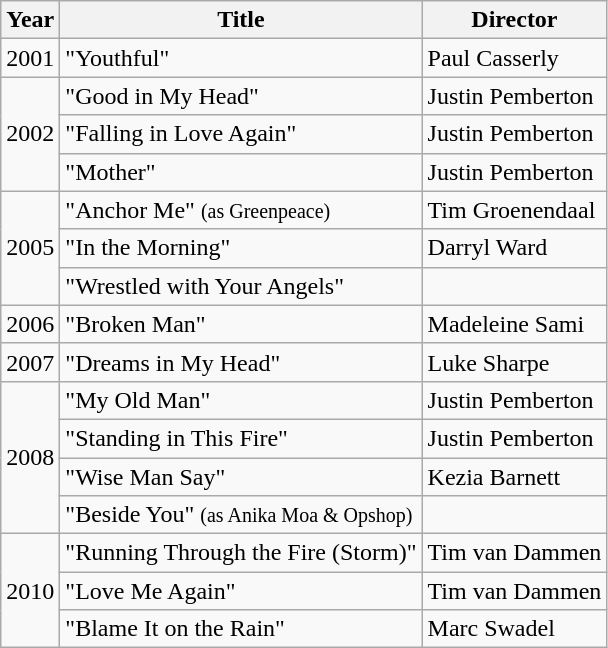<table class="wikitable">
<tr>
<th>Year</th>
<th>Title</th>
<th>Director</th>
</tr>
<tr>
<td>2001</td>
<td>"Youthful"</td>
<td>Paul Casserly</td>
</tr>
<tr>
<td rowspan="3">2002</td>
<td>"Good in My Head"</td>
<td>Justin Pemberton</td>
</tr>
<tr>
<td>"Falling in Love Again"</td>
<td>Justin Pemberton</td>
</tr>
<tr>
<td>"Mother"</td>
<td>Justin Pemberton</td>
</tr>
<tr>
<td rowspan="3">2005</td>
<td>"Anchor Me" <small>(as Greenpeace)</small></td>
<td>Tim Groenendaal</td>
</tr>
<tr>
<td>"In the Morning"</td>
<td>Darryl Ward</td>
</tr>
<tr>
<td>"Wrestled with Your Angels"</td>
<td></td>
</tr>
<tr>
<td>2006</td>
<td>"Broken Man"</td>
<td>Madeleine Sami</td>
</tr>
<tr>
<td>2007</td>
<td>"Dreams in My Head"</td>
<td>Luke Sharpe</td>
</tr>
<tr>
<td rowspan="4">2008</td>
<td>"My Old Man"</td>
<td>Justin Pemberton</td>
</tr>
<tr>
<td>"Standing in This Fire"</td>
<td>Justin Pemberton</td>
</tr>
<tr>
<td>"Wise Man Say"</td>
<td>Kezia Barnett</td>
</tr>
<tr>
<td>"Beside You" <small>(as Anika Moa & Opshop)</small></td>
<td></td>
</tr>
<tr>
<td rowspan="3">2010</td>
<td>"Running Through the Fire (Storm)"</td>
<td>Tim van Dammen</td>
</tr>
<tr>
<td>"Love Me Again"</td>
<td>Tim van Dammen</td>
</tr>
<tr>
<td>"Blame It on the Rain"</td>
<td>Marc Swadel</td>
</tr>
</table>
